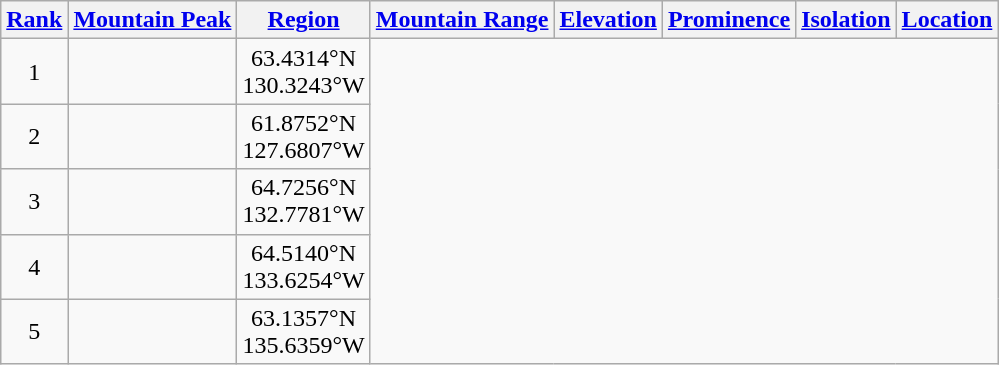<table class="wikitable sortable">
<tr>
<th><a href='#'>Rank</a></th>
<th><a href='#'>Mountain Peak</a></th>
<th><a href='#'>Region</a></th>
<th><a href='#'>Mountain Range</a></th>
<th><a href='#'>Elevation</a></th>
<th><a href='#'>Prominence</a></th>
<th><a href='#'>Isolation</a></th>
<th><a href='#'>Location</a></th>
</tr>
<tr>
<td align=center>1<br></td>
<td><br>
</td>
<td align=center>63.4314°N<br>130.3243°W</td>
</tr>
<tr>
<td align=center>2<br></td>
<td><br>
</td>
<td align=center>61.8752°N<br>127.6807°W</td>
</tr>
<tr>
<td align=center>3<br></td>
<td><br>
</td>
<td align=center>64.7256°N<br>132.7781°W</td>
</tr>
<tr>
<td align=center>4<br></td>
<td><br>
</td>
<td align=center>64.5140°N<br>133.6254°W</td>
</tr>
<tr>
<td align=center>5<br></td>
<td><br>
</td>
<td align=center>63.1357°N<br>135.6359°W</td>
</tr>
</table>
